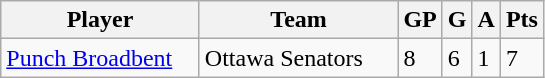<table class="wikitable">
<tr>
<th bgcolor="#DDDDFF" width="125">Player</th>
<th bgcolor="#DDDDFF" width="125">Team</th>
<th bgcolor="#DDDDFF" width="5">GP</th>
<th bgcolor="#DDDDFF" width="5">G</th>
<th bgcolor="#DDDDFF" width="5">A</th>
<th bgcolor="#DDDDFF" width="5">Pts</th>
</tr>
<tr>
<td><a href='#'>Punch Broadbent</a></td>
<td>Ottawa Senators</td>
<td>8</td>
<td>6</td>
<td>1</td>
<td>7</td>
</tr>
</table>
